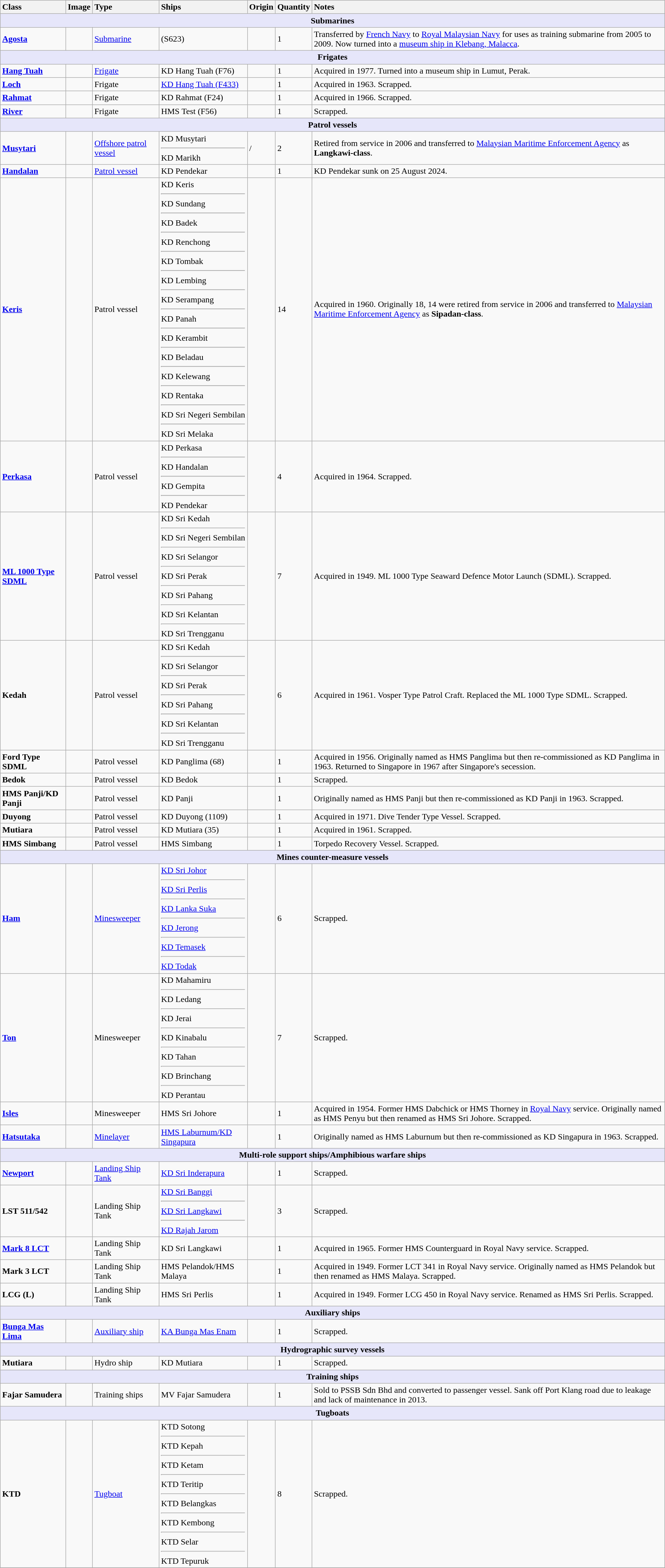<table class="wikitable">
<tr>
<th style="text-align: left;">Class</th>
<th style="text-align: left;">Image</th>
<th style="text-align: left;">Type</th>
<th style="text-align: left;">Ships</th>
<th style="text-align: left;">Origin</th>
<th style="text-align: left;">Quantity</th>
<th style="text-align: left;">Notes</th>
</tr>
<tr>
<th colspan="7" style="background: lavender;">Submarines</th>
</tr>
<tr>
<td><strong><a href='#'>Agosta</a></strong></td>
<td></td>
<td><a href='#'>Submarine</a></td>
<td> (S623)</td>
<td></td>
<td>1</td>
<td>Transferred by <a href='#'>French Navy</a> to <a href='#'>Royal Malaysian Navy</a> for uses as training submarine from 2005 to 2009. Now turned into a <a href='#'>museum ship in Klebang, Malacca</a>.</td>
</tr>
<tr>
<th colspan="7" style="background: lavender;">Frigates</th>
</tr>
<tr>
<td><strong><a href='#'>Hang Tuah</a></strong></td>
<td></td>
<td><a href='#'>Frigate</a></td>
<td>KD Hang Tuah (F76)</td>
<td></td>
<td>1</td>
<td>Acquired in 1977. Turned into a museum ship in Lumut, Perak.</td>
</tr>
<tr>
<td><strong><a href='#'>Loch</a></strong></td>
<td></td>
<td>Frigate</td>
<td><a href='#'>KD Hang Tuah (F433)</a></td>
<td></td>
<td>1</td>
<td>Acquired in 1963. Scrapped.</td>
</tr>
<tr>
<td><strong><a href='#'>Rahmat</a></strong></td>
<td></td>
<td>Frigate</td>
<td>KD Rahmat (F24)</td>
<td></td>
<td>1</td>
<td>Acquired in 1966. Scrapped.</td>
</tr>
<tr>
<td><strong><a href='#'>River</a></strong></td>
<td></td>
<td>Frigate</td>
<td>HMS Test (F56)</td>
<td></td>
<td>1</td>
<td>Scrapped.</td>
</tr>
<tr>
<th colspan="7" style="background: lavender;">Patrol vessels</th>
</tr>
<tr>
<td><strong><a href='#'>Musytari</a></strong></td>
<td></td>
<td><a href='#'>Offshore patrol vessel</a></td>
<td>KD Musytari <hr> KD Marikh</td>
<td> / </td>
<td>2</td>
<td>Retired from service in 2006 and transferred to <a href='#'>Malaysian Maritime Enforcement Agency</a> as <strong>Langkawi-class</strong>.</td>
</tr>
<tr>
<td><strong><a href='#'>Handalan</a></strong></td>
<td></td>
<td><a href='#'>Patrol vessel</a></td>
<td>KD Pendekar</td>
<td></td>
<td>1</td>
<td>KD Pendekar sunk on 25 August 2024.</td>
</tr>
<tr>
<td><strong><a href='#'>Keris</a></strong></td>
<td></td>
<td>Patrol vessel</td>
<td>KD Keris<hr>KD Sundang<hr>KD Badek<hr>KD Renchong<hr>KD Tombak<hr>KD Lembing<hr>KD Serampang<hr>KD Panah<hr>KD Kerambit<hr>KD Beladau<hr>KD Kelewang<hr>KD Rentaka<hr>KD Sri Negeri Sembilan<hr>KD Sri Melaka</td>
<td></td>
<td>14</td>
<td>Acquired in 1960. Originally 18, 14 were retired from service in 2006 and transferred to <a href='#'>Malaysian Maritime Enforcement Agency</a> as <strong>Sipadan-class</strong>.</td>
</tr>
<tr>
<td><strong><a href='#'>Perkasa</a></strong></td>
<td></td>
<td>Patrol vessel</td>
<td>KD Perkasa <hr> KD Handalan <hr> KD Gempita <hr> KD Pendekar</td>
<td></td>
<td>4</td>
<td>Acquired in 1964. Scrapped.</td>
</tr>
<tr>
<td><strong><a href='#'>ML 1000 Type SDML</a></strong></td>
<td></td>
<td>Patrol vessel</td>
<td>KD Sri Kedah <hr> KD Sri Negeri Sembilan <hr> KD Sri Selangor <hr> KD Sri Perak <hr> KD Sri Pahang <hr> KD Sri Kelantan <hr> KD Sri Trengganu</td>
<td></td>
<td>7</td>
<td>Acquired in 1949. ML 1000 Type Seaward Defence Motor Launch (SDML). Scrapped.</td>
</tr>
<tr>
<td><strong>Kedah</strong></td>
<td></td>
<td>Patrol vessel</td>
<td>KD Sri Kedah <hr> KD Sri Selangor <hr> KD Sri Perak <hr> KD Sri Pahang <hr> KD Sri Kelantan <hr> KD Sri Trengganu</td>
<td></td>
<td>6</td>
<td>Acquired in 1961. Vosper Type Patrol Craft. Replaced the ML 1000 Type SDML. Scrapped.</td>
</tr>
<tr>
<td><strong>Ford Type SDML</strong></td>
<td></td>
<td>Patrol vessel</td>
<td>KD Panglima (68)</td>
<td></td>
<td>1</td>
<td>Acquired in 1956. Originally named as HMS Panglima but then re-commissioned as KD Panglima in 1963. Returned to Singapore in 1967 after Singapore's secession.</td>
</tr>
<tr>
<td><strong>Bedok</strong></td>
<td></td>
<td>Patrol vessel</td>
<td>KD Bedok</td>
<td></td>
<td>1</td>
<td>Scrapped.</td>
</tr>
<tr>
<td><strong>HMS Panji/KD Panji</strong></td>
<td></td>
<td>Patrol vessel</td>
<td>KD Panji</td>
<td></td>
<td>1</td>
<td>Originally named as HMS Panji but then re-commissioned as KD Panji in 1963. Scrapped.</td>
</tr>
<tr>
<td><strong>Duyong</strong></td>
<td></td>
<td>Patrol vessel</td>
<td>KD Duyong (1109)</td>
<td></td>
<td>1</td>
<td>Acquired in 1971. Dive Tender Type Vessel. Scrapped.</td>
</tr>
<tr>
<td><strong>Mutiara</strong></td>
<td></td>
<td>Patrol vessel</td>
<td>KD Mutiara (35)</td>
<td></td>
<td>1</td>
<td>Acquired in 1961. Scrapped.</td>
</tr>
<tr>
<td><strong>HMS Simbang</strong></td>
<td></td>
<td>Patrol vessel</td>
<td>HMS Simbang</td>
<td></td>
<td>1</td>
<td>Torpedo Recovery Vessel. Scrapped.</td>
</tr>
<tr>
<th colspan="7" style="background: lavender;">Mines counter-measure vessels</th>
</tr>
<tr>
<td><strong><a href='#'>Ham</a></strong></td>
<td></td>
<td><a href='#'>Minesweeper</a></td>
<td><a href='#'>KD Sri Johor</a> <hr> <a href='#'>KD Sri Perlis</a> <hr><a href='#'>KD Lanka Suka</a> <hr><a href='#'>KD Jerong</a> <hr><a href='#'>KD Temasek</a><hr> <a href='#'>KD Todak</a></td>
<td></td>
<td>6</td>
<td>Scrapped.</td>
</tr>
<tr>
<td><strong><a href='#'>Ton</a></strong></td>
<td></td>
<td>Minesweeper</td>
<td>KD Mahamiru <hr> KD Ledang <hr>KD Jerai <hr>KD Kinabalu <hr>KD Tahan<hr> KD Brinchang <hr> KD Perantau</td>
<td></td>
<td>7</td>
<td>Scrapped.</td>
</tr>
<tr>
<td><strong><a href='#'>Isles</a></strong></td>
<td></td>
<td>Minesweeper</td>
<td>HMS Sri Johore</td>
<td></td>
<td>1</td>
<td>Acquired in 1954. Former HMS Dabchick or HMS Thorney in <a href='#'>Royal Navy</a> service. Originally named as HMS Penyu but then renamed as HMS Sri Johore. Scrapped.</td>
</tr>
<tr>
<td><strong><a href='#'>Hatsutaka</a></strong></td>
<td></td>
<td><a href='#'>Minelayer</a></td>
<td><a href='#'>HMS Laburnum/KD Singapura</a></td>
<td></td>
<td>1</td>
<td>Originally named as HMS Laburnum but then re-commissioned as KD Singapura in 1963. Scrapped.</td>
</tr>
<tr>
<th colspan="7" style="background: lavender;">Multi-role support ships/Amphibious warfare ships</th>
</tr>
<tr>
<td><strong><a href='#'>Newport</a></strong></td>
<td></td>
<td><a href='#'>Landing Ship Tank</a></td>
<td><a href='#'>KD Sri Inderapura</a></td>
<td></td>
<td>1</td>
<td>Scrapped.</td>
</tr>
<tr>
<td><strong>LST 511/542</strong></td>
<td></td>
<td>Landing Ship Tank</td>
<td><a href='#'>KD Sri Banggi</a> <hr> <a href='#'>KD Sri Langkawi</a> <hr> <a href='#'>KD Rajah Jarom</a></td>
<td></td>
<td>3</td>
<td>Scrapped.</td>
</tr>
<tr>
<td><strong><a href='#'>Mark 8 LCT</a></strong></td>
<td></td>
<td>Landing Ship Tank</td>
<td>KD Sri Langkawi</td>
<td></td>
<td>1</td>
<td>Acquired in 1965. Former HMS Counterguard in Royal Navy service. Scrapped.</td>
</tr>
<tr>
<td><strong>Mark 3 LCT</strong></td>
<td></td>
<td>Landing Ship Tank</td>
<td>HMS Pelandok/HMS Malaya</td>
<td></td>
<td>1</td>
<td>Acquired in 1949. Former LCT 341 in Royal Navy service. Originally named as HMS Pelandok but then renamed as HMS Malaya. Scrapped.</td>
</tr>
<tr>
<td><strong>LCG (L)</strong></td>
<td></td>
<td>Landing Ship Tank</td>
<td>HMS Sri Perlis</td>
<td></td>
<td>1</td>
<td>Acquired in 1949. Former LCG 450 in Royal Navy service. Renamed as HMS Sri Perlis. Scrapped.</td>
</tr>
<tr>
<th colspan="7" style="background: lavender;">Auxiliary ships</th>
</tr>
<tr>
<td><strong><a href='#'>Bunga Mas Lima</a></strong></td>
<td></td>
<td><a href='#'>Auxiliary ship</a></td>
<td><a href='#'>KA Bunga Mas Enam</a></td>
<td></td>
<td>1</td>
<td>Scrapped.</td>
</tr>
<tr>
<th colspan="7" style="background: lavender;">Hydrographic survey vessels</th>
</tr>
<tr>
<td><strong>Mutiara</strong></td>
<td></td>
<td>Hydro ship</td>
<td>KD Mutiara</td>
<td></td>
<td>1</td>
<td>Scrapped.</td>
</tr>
<tr>
<th colspan="7" style="background: lavender;">Training ships</th>
</tr>
<tr>
<td><strong>Fajar Samudera</strong></td>
<td></td>
<td>Training ships</td>
<td>MV Fajar Samudera</td>
<td></td>
<td>1</td>
<td>Sold to PSSB Sdn Bhd and converted to passenger vessel. Sank off Port Klang road due to leakage and lack of maintenance in 2013.</td>
</tr>
<tr>
<th colspan="7" style="background: lavender;">Tugboats</th>
</tr>
<tr>
<td><strong>KTD</strong></td>
<td></td>
<td><a href='#'>Tugboat</a></td>
<td>KTD Sotong<hr>KTD Kepah<hr>KTD Ketam<hr>KTD Teritip<hr>KTD Belangkas<hr>KTD Kembong<hr>KTD Selar<hr>KTD Tepuruk</td>
<td></td>
<td>8</td>
<td>Scrapped.</td>
</tr>
<tr>
</tr>
</table>
